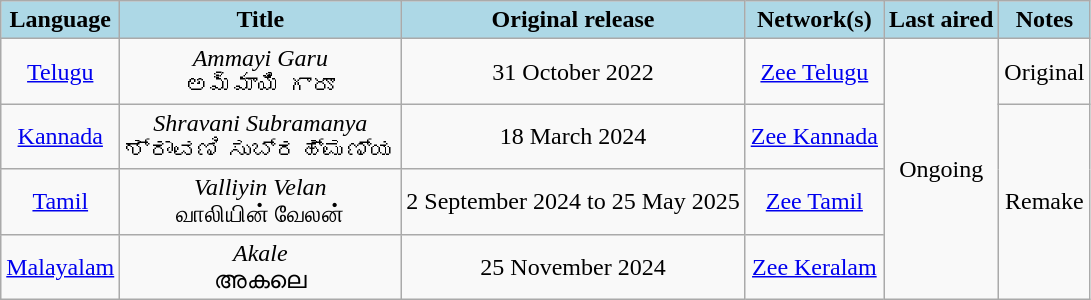<table class="wikitable" style="text-align:center;">
<tr>
<th style="background:LightBlue;">Language</th>
<th style="background:LightBlue;">Title</th>
<th style="background:LightBlue;">Original release</th>
<th style="background:LightBlue;">Network(s)</th>
<th style="background:LightBlue;">Last aired</th>
<th style="background:LightBlue;">Notes</th>
</tr>
<tr>
<td><a href='#'>Telugu</a></td>
<td><em>Ammayi Garu</em> <br> అమ్మాయి గారూ</td>
<td>31 October 2022</td>
<td><a href='#'>Zee Telugu</a></td>
<td rowspan="4">Ongoing</td>
<td>Original</td>
</tr>
<tr>
<td><a href='#'>Kannada</a></td>
<td><em>Shravani Subramanya</em> <br> ಶ್ರಾವಣಿ ಸುಬ್ರಹ್ಮಣ್ಯ</td>
<td>18 March 2024</td>
<td><a href='#'>Zee Kannada</a></td>
<td rowspan="3">Remake</td>
</tr>
<tr>
<td><a href='#'>Tamil</a></td>
<td><em>Valliyin Velan</em> <br> வாலியின் வேலன்</td>
<td>2 September 2024 to 25 May 2025</td>
<td><a href='#'>Zee Tamil</a></td>
</tr>
<tr>
<td><a href='#'>Malayalam</a></td>
<td><em>Akale</em> <br> അകലെ</td>
<td>25 November 2024</td>
<td><a href='#'>Zee Keralam</a></td>
</tr>
</table>
